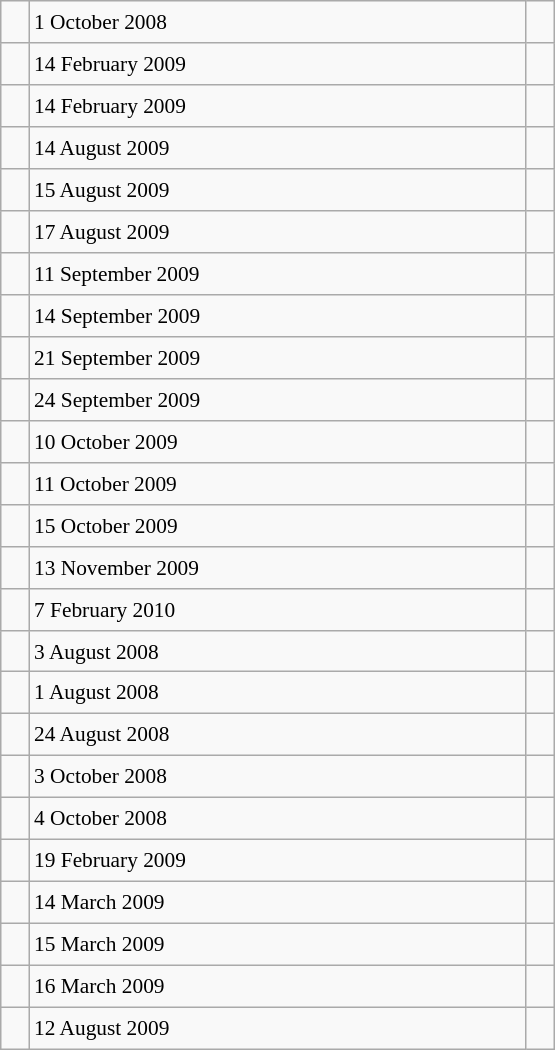<table class="wikitable" style="font-size: 89%; float: left; width: 26em; margin-right: 1em; height: 700px">
<tr>
<td></td>
<td>1 October 2008</td>
<td></td>
</tr>
<tr>
<td></td>
<td>14 February 2009</td>
<td></td>
</tr>
<tr>
<td></td>
<td>14 February 2009</td>
<td></td>
</tr>
<tr>
<td></td>
<td>14 August 2009</td>
<td></td>
</tr>
<tr>
<td></td>
<td>15 August 2009</td>
<td></td>
</tr>
<tr>
<td></td>
<td>17 August 2009</td>
<td></td>
</tr>
<tr>
<td></td>
<td>11 September 2009</td>
<td></td>
</tr>
<tr>
<td></td>
<td>14 September 2009</td>
<td></td>
</tr>
<tr>
<td></td>
<td>21 September 2009</td>
<td></td>
</tr>
<tr>
<td></td>
<td>24 September 2009</td>
<td></td>
</tr>
<tr>
<td></td>
<td>10 October 2009</td>
<td></td>
</tr>
<tr>
<td></td>
<td>11 October 2009</td>
<td></td>
</tr>
<tr>
<td></td>
<td>15 October 2009</td>
<td></td>
</tr>
<tr>
<td></td>
<td>13 November 2009</td>
<td></td>
</tr>
<tr>
<td></td>
<td>7 February 2010</td>
<td></td>
</tr>
<tr>
<td></td>
<td>3 August 2008</td>
<td></td>
</tr>
<tr>
<td></td>
<td>1 August 2008</td>
<td></td>
</tr>
<tr>
<td></td>
<td>24 August 2008</td>
<td></td>
</tr>
<tr>
<td></td>
<td>3 October 2008</td>
<td></td>
</tr>
<tr>
<td></td>
<td>4 October 2008</td>
<td></td>
</tr>
<tr>
<td></td>
<td>19 February 2009</td>
<td></td>
</tr>
<tr>
<td></td>
<td>14 March 2009</td>
<td></td>
</tr>
<tr>
<td></td>
<td>15 March 2009</td>
<td></td>
</tr>
<tr>
<td></td>
<td>16 March 2009</td>
<td></td>
</tr>
<tr>
<td></td>
<td>12 August 2009</td>
<td></td>
</tr>
</table>
